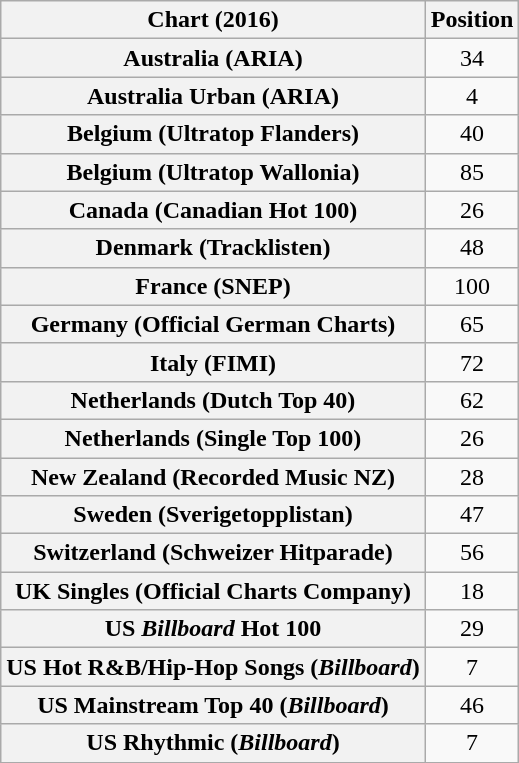<table class="wikitable plainrowheaders sortable" style="text-align:center">
<tr>
<th>Chart (2016)</th>
<th>Position</th>
</tr>
<tr>
<th scope="row">Australia (ARIA)</th>
<td>34</td>
</tr>
<tr>
<th scope="row">Australia Urban (ARIA)</th>
<td>4</td>
</tr>
<tr>
<th scope="row">Belgium (Ultratop Flanders)</th>
<td>40</td>
</tr>
<tr>
<th scope="row">Belgium (Ultratop Wallonia)</th>
<td>85</td>
</tr>
<tr>
<th scope="row">Canada (Canadian Hot 100)</th>
<td>26</td>
</tr>
<tr>
<th scope="row">Denmark (Tracklisten)</th>
<td>48</td>
</tr>
<tr>
<th scope="row">France (SNEP)</th>
<td>100</td>
</tr>
<tr>
<th scope="row">Germany (Official German Charts)</th>
<td>65</td>
</tr>
<tr>
<th scope="row">Italy (FIMI)</th>
<td>72</td>
</tr>
<tr>
<th scope="row">Netherlands (Dutch Top 40)</th>
<td>62</td>
</tr>
<tr>
<th scope="row">Netherlands (Single Top 100)</th>
<td>26</td>
</tr>
<tr>
<th scope="row">New Zealand (Recorded Music NZ)</th>
<td>28</td>
</tr>
<tr>
<th scope="row">Sweden (Sverigetopplistan)</th>
<td>47</td>
</tr>
<tr>
<th scope="row">Switzerland (Schweizer Hitparade)</th>
<td>56</td>
</tr>
<tr>
<th scope="row">UK Singles (Official Charts Company)</th>
<td>18</td>
</tr>
<tr>
<th scope="row">US <em>Billboard</em> Hot 100</th>
<td>29</td>
</tr>
<tr>
<th scope="row">US Hot R&B/Hip-Hop Songs (<em>Billboard</em>)</th>
<td>7</td>
</tr>
<tr>
<th scope="row">US Mainstream Top 40 (<em>Billboard</em>)</th>
<td>46</td>
</tr>
<tr>
<th scope="row">US Rhythmic (<em>Billboard</em>)</th>
<td>7</td>
</tr>
</table>
